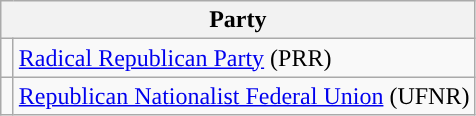<table class="wikitable" style="text-align:left;">
<tr>
<th colspan="2">Party</th>
</tr>
<tr>
<td width="1"></td>
<td><a href='#'>Radical Republican Party</a> (PRR)</td>
</tr>
<tr>
<td></td>
<td><a href='#'>Republican Nationalist Federal Union</a> (UFNR)</td>
</tr>
</table>
